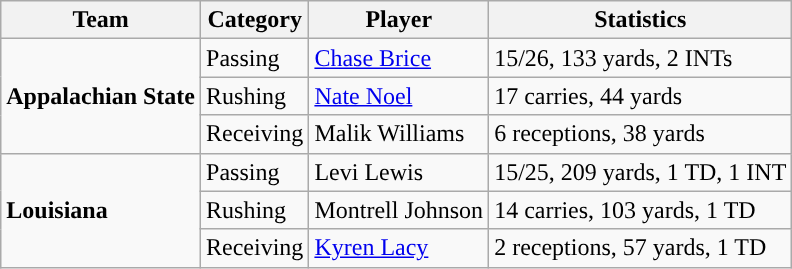<table class="wikitable" style="float: left;">
<tr>
<th>Team</th>
<th>Category</th>
<th>Player</th>
<th>Statistics</th>
</tr>
<tr>
<td rowspan=3><strong>Appalachian State</strong></td>
<td>Passing</td>
<td><a href='#'>Chase Brice</a></td>
<td>15/26, 133 yards, 2 INTs</td>
</tr>
<tr>
<td>Rushing</td>
<td><a href='#'>Nate Noel</a></td>
<td>17 carries, 44 yards</td>
</tr>
<tr>
<td>Receiving</td>
<td>Malik Williams</td>
<td>6 receptions, 38 yards</td>
</tr>
<tr>
<td rowspan=3><strong>Louisiana</strong></td>
<td>Passing</td>
<td>Levi Lewis</td>
<td>15/25, 209 yards, 1 TD, 1 INT</td>
</tr>
<tr>
<td>Rushing</td>
<td>Montrell Johnson</td>
<td>14 carries, 103 yards, 1 TD</td>
</tr>
<tr>
<td>Receiving</td>
<td><a href='#'>Kyren Lacy</a></td>
<td>2 receptions, 57 yards, 1 TD</td>
</tr>
</table>
